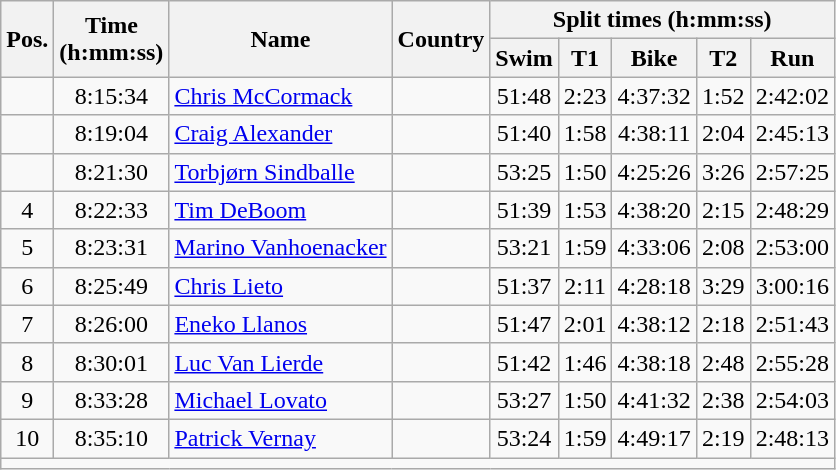<table class="wikitable" style="text-align:center">
<tr>
<th rowspan="2">Pos.</th>
<th rowspan="2">Time<br>(h:mm:ss)</th>
<th rowspan="2">Name</th>
<th rowspan="2">Country</th>
<th colspan="5">Split times (h:mm:ss)</th>
</tr>
<tr>
<th>Swim</th>
<th>T1</th>
<th>Bike</th>
<th>T2</th>
<th>Run</th>
</tr>
<tr>
<td></td>
<td>8:15:34</td>
<td align='left'><a href='#'>Chris McCormack</a></td>
<td align='left'></td>
<td>51:48</td>
<td>2:23</td>
<td>4:37:32</td>
<td>1:52</td>
<td>2:42:02</td>
</tr>
<tr>
<td></td>
<td>8:19:04</td>
<td align='left'><a href='#'>Craig Alexander</a></td>
<td align='left'></td>
<td>51:40</td>
<td>1:58</td>
<td>4:38:11</td>
<td>2:04</td>
<td>2:45:13</td>
</tr>
<tr>
<td></td>
<td>8:21:30</td>
<td align='left'><a href='#'>Torbjørn Sindballe</a></td>
<td align='left'></td>
<td>53:25</td>
<td>1:50</td>
<td>4:25:26</td>
<td>3:26</td>
<td>2:57:25</td>
</tr>
<tr>
<td>4</td>
<td>8:22:33</td>
<td align='left'><a href='#'>Tim DeBoom</a></td>
<td align='left'></td>
<td>51:39</td>
<td>1:53</td>
<td>4:38:20</td>
<td>2:15</td>
<td>2:48:29</td>
</tr>
<tr>
<td>5</td>
<td>8:23:31</td>
<td align='left'><a href='#'>Marino Vanhoenacker</a></td>
<td align='left'></td>
<td>53:21</td>
<td>1:59</td>
<td>4:33:06</td>
<td>2:08</td>
<td>2:53:00</td>
</tr>
<tr>
<td>6</td>
<td>8:25:49</td>
<td align='left'><a href='#'>Chris Lieto</a></td>
<td align='left'></td>
<td>51:37</td>
<td>2:11</td>
<td>4:28:18</td>
<td>3:29</td>
<td>3:00:16</td>
</tr>
<tr>
<td>7</td>
<td>8:26:00</td>
<td align='left'><a href='#'>Eneko Llanos</a></td>
<td align='left'></td>
<td>51:47</td>
<td>2:01</td>
<td>4:38:12</td>
<td>2:18</td>
<td>2:51:43</td>
</tr>
<tr>
<td>8</td>
<td>8:30:01</td>
<td align='left'><a href='#'>Luc Van Lierde</a></td>
<td align='left'></td>
<td>51:42</td>
<td>1:46</td>
<td>4:38:18</td>
<td>2:48</td>
<td>2:55:28</td>
</tr>
<tr>
<td>9</td>
<td>8:33:28</td>
<td align='left'><a href='#'>Michael Lovato</a></td>
<td align='left'></td>
<td>53:27</td>
<td>1:50</td>
<td>4:41:32</td>
<td>2:38</td>
<td>2:54:03</td>
</tr>
<tr>
<td>10</td>
<td>8:35:10</td>
<td align='left'><a href='#'>Patrick Vernay</a></td>
<td align='left'></td>
<td>53:24</td>
<td>1:59</td>
<td>4:49:17</td>
<td>2:19</td>
<td>2:48:13</td>
</tr>
<tr>
<td colspan="9" align="left"></td>
</tr>
</table>
